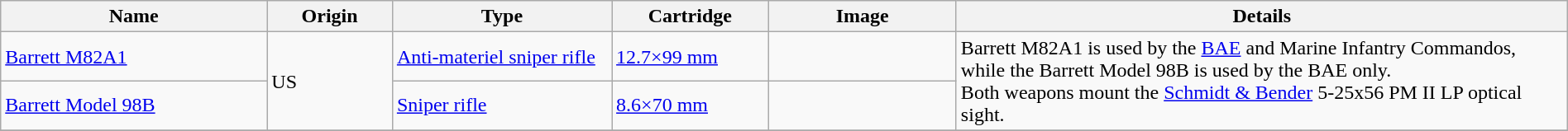<table class="wikitable" border="0" style="width:100%">
<tr>
<th style="text-align: center; width:17%;">Name</th>
<th style="text-align: center; width:8%;">Origin</th>
<th style="text-align: center; width:14%;">Type</th>
<th style="text-align: center; width:10%;">Cartridge</th>
<th style="text-align: center; width:12%;">Image</th>
<th style="text-align: center; width:44%;">Details</th>
</tr>
<tr>
<td><a href='#'>Barrett M82A1</a></td>
<td rowspan="2"> US</td>
<td><a href='#'>Anti-materiel sniper rifle</a></td>
<td><a href='#'>12.7×99 mm</a></td>
<td></td>
<td rowspan="2">Barrett M82A1 is used by the <a href='#'>BAE</a> and Marine Infantry Commandos, while the Barrett Model 98B is used by the BAE only.<br>Both weapons mount the <a href='#'>Schmidt & Bender</a> 5-25x56 PM II LP optical sight.</td>
</tr>
<tr>
<td><a href='#'>Barrett Model 98B</a></td>
<td><a href='#'>Sniper rifle</a></td>
<td><a href='#'>8.6×70 mm</a></td>
<td></td>
</tr>
<tr>
</tr>
</table>
